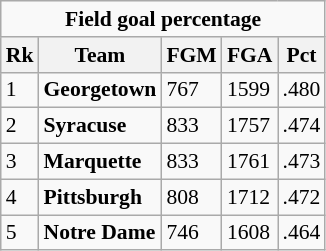<table class="wikitable" style="white-space:nowrap; font-size:90%;">
<tr>
<td colspan=5 style="text-align:center"><strong>Field goal percentage</strong></td>
</tr>
<tr>
<th>Rk</th>
<th>Team</th>
<th>FGM</th>
<th>FGA</th>
<th>Pct</th>
</tr>
<tr>
<td>1</td>
<td><strong>Georgetown</strong></td>
<td>767</td>
<td>1599</td>
<td>.480</td>
</tr>
<tr>
<td>2</td>
<td><strong>Syracuse</strong></td>
<td>833</td>
<td>1757</td>
<td>.474</td>
</tr>
<tr>
<td>3</td>
<td><strong>Marquette</strong></td>
<td>833</td>
<td>1761</td>
<td>.473</td>
</tr>
<tr>
<td>4</td>
<td><strong>Pittsburgh</strong></td>
<td>808</td>
<td>1712</td>
<td>.472</td>
</tr>
<tr>
<td>5</td>
<td><strong>Notre Dame</strong></td>
<td>746</td>
<td>1608</td>
<td>.464</td>
</tr>
</table>
